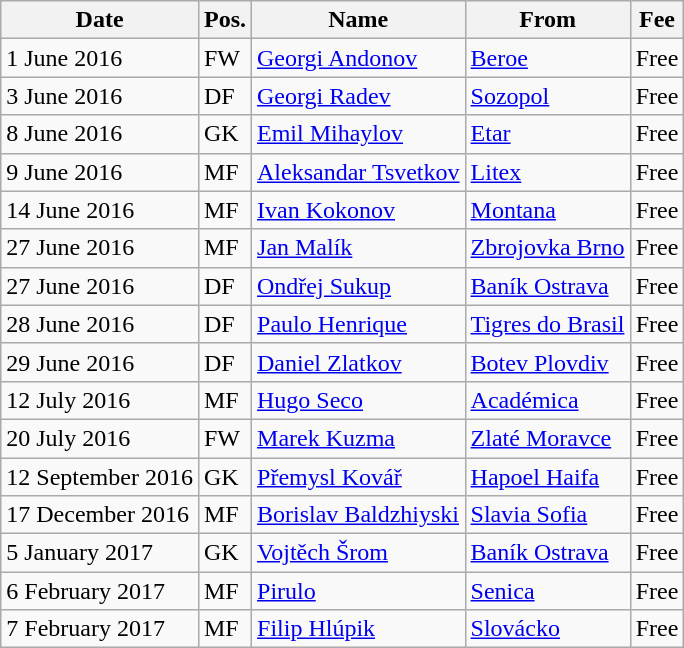<table class="wikitable">
<tr>
<th>Date</th>
<th>Pos.</th>
<th>Name</th>
<th>From</th>
<th>Fee</th>
</tr>
<tr>
<td>1 June 2016</td>
<td>FW</td>
<td> <a href='#'>Georgi Andonov</a></td>
<td><a href='#'>Beroe</a></td>
<td>Free</td>
</tr>
<tr>
<td>3 June 2016</td>
<td>DF</td>
<td> <a href='#'>Georgi Radev</a></td>
<td><a href='#'>Sozopol</a></td>
<td>Free</td>
</tr>
<tr>
<td>8 June 2016</td>
<td>GK</td>
<td> <a href='#'>Emil Mihaylov</a></td>
<td><a href='#'>Etar</a></td>
<td>Free</td>
</tr>
<tr>
<td>9 June 2016</td>
<td>MF</td>
<td> <a href='#'>Aleksandar Tsvetkov</a></td>
<td><a href='#'>Litex</a></td>
<td>Free</td>
</tr>
<tr>
<td>14 June 2016</td>
<td>MF</td>
<td> <a href='#'>Ivan Kokonov</a></td>
<td><a href='#'>Montana</a></td>
<td>Free</td>
</tr>
<tr>
<td>27 June 2016</td>
<td>MF</td>
<td> <a href='#'>Jan Malík</a></td>
<td> <a href='#'>Zbrojovka Brno</a></td>
<td>Free</td>
</tr>
<tr>
<td>27 June 2016</td>
<td>DF</td>
<td> <a href='#'>Ondřej Sukup</a></td>
<td> <a href='#'>Baník Ostrava</a></td>
<td>Free</td>
</tr>
<tr>
<td>28 June 2016</td>
<td>DF</td>
<td> <a href='#'>Paulo Henrique</a></td>
<td> <a href='#'>Tigres do Brasil</a></td>
<td>Free</td>
</tr>
<tr>
<td>29 June 2016</td>
<td>DF</td>
<td> <a href='#'>Daniel Zlatkov</a></td>
<td><a href='#'>Botev Plovdiv</a></td>
<td>Free</td>
</tr>
<tr>
<td>12 July 2016</td>
<td>MF</td>
<td> <a href='#'>Hugo Seco</a></td>
<td> <a href='#'>Académica</a></td>
<td>Free</td>
</tr>
<tr>
<td>20 July 2016</td>
<td>FW</td>
<td> <a href='#'>Marek Kuzma</a></td>
<td> <a href='#'>Zlaté Moravce</a></td>
<td>Free</td>
</tr>
<tr>
<td>12 September 2016</td>
<td>GK</td>
<td> <a href='#'>Přemysl Kovář</a></td>
<td> <a href='#'>Hapoel Haifa</a></td>
<td>Free</td>
</tr>
<tr>
<td>17 December 2016</td>
<td>MF</td>
<td> <a href='#'>Borislav Baldzhiyski</a></td>
<td><a href='#'>Slavia Sofia</a></td>
<td>Free</td>
</tr>
<tr>
<td>5 January 2017</td>
<td>GK</td>
<td> <a href='#'>Vojtěch Šrom</a></td>
<td> <a href='#'>Baník Ostrava</a></td>
<td>Free</td>
</tr>
<tr>
<td>6 February 2017</td>
<td>MF</td>
<td> <a href='#'>Pirulo</a></td>
<td> <a href='#'>Senica</a></td>
<td>Free</td>
</tr>
<tr>
<td>7 February 2017</td>
<td>MF</td>
<td> <a href='#'>Filip Hlúpik</a></td>
<td> <a href='#'>Slovácko</a></td>
<td>Free</td>
</tr>
</table>
